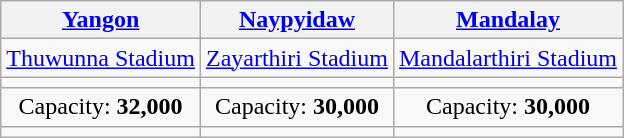<table class="wikitable" style="text-align:center">
<tr>
<th colspan=1><a href='#'>Yangon</a></th>
<th colspan=1><a href='#'>Naypyidaw</a></th>
<th colspan=1><a href='#'>Mandalay</a></th>
</tr>
<tr>
<td><a href='#'>Thuwunna Stadium</a></td>
<td><a href='#'>Zayarthiri Stadium</a></td>
<td><a href='#'>Mandalarthiri Stadium</a></td>
</tr>
<tr>
<td></td>
<td></td>
<td></td>
</tr>
<tr>
<td>Capacity: <strong>32,000</strong></td>
<td>Capacity: <strong>30,000</strong></td>
<td>Capacity: <strong>30,000</strong></td>
</tr>
<tr>
<td></td>
<td></td>
<td></td>
</tr>
</table>
